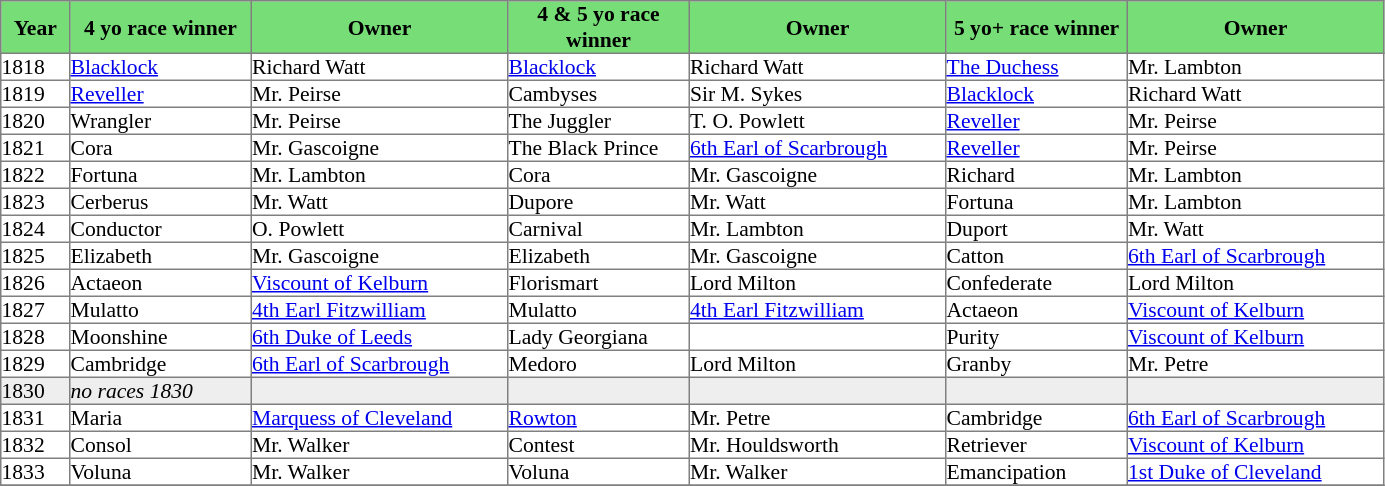<table class = "sortable" | border="1" cellpadding="0" style="border-collapse: collapse; font-size:90%">
<tr bgcolor="#77dd77" align="center">
<td width="45px"><strong>Year</strong><br></td>
<td width="120px"><strong>4 yo race winner</strong><br></td>
<td width="170px"><strong>Owner</strong><br></td>
<td width="120px"><strong>4 & 5 yo race winner</strong><br></td>
<td width="170px"><strong>Owner</strong><br></td>
<td width="120px"><strong>5 yo+ race winner</strong></td>
<td width="170px"><strong>Owner</strong><br></td>
</tr>
<tr>
<td>1818</td>
<td><a href='#'>Blacklock</a></td>
<td>Richard Watt</td>
<td><a href='#'>Blacklock</a></td>
<td>Richard Watt</td>
<td><a href='#'>The Duchess</a></td>
<td>Mr. Lambton</td>
</tr>
<tr>
<td>1819</td>
<td><a href='#'>Reveller</a></td>
<td>Mr. Peirse</td>
<td>Cambyses</td>
<td>Sir M. Sykes</td>
<td><a href='#'>Blacklock</a></td>
<td>Richard Watt</td>
</tr>
<tr>
<td>1820</td>
<td>Wrangler</td>
<td>Mr. Peirse</td>
<td>The Juggler</td>
<td>T. O. Powlett</td>
<td><a href='#'>Reveller</a></td>
<td>Mr. Peirse</td>
</tr>
<tr>
<td>1821</td>
<td>Cora</td>
<td>Mr. Gascoigne</td>
<td>The Black Prince</td>
<td><a href='#'>6th Earl of Scarbrough</a></td>
<td><a href='#'>Reveller</a></td>
<td>Mr. Peirse</td>
</tr>
<tr>
<td>1822</td>
<td>Fortuna</td>
<td>Mr. Lambton</td>
<td>Cora</td>
<td>Mr. Gascoigne</td>
<td>Richard</td>
<td>Mr. Lambton</td>
</tr>
<tr>
<td>1823</td>
<td>Cerberus</td>
<td>Mr. Watt</td>
<td>Dupore</td>
<td>Mr. Watt</td>
<td>Fortuna</td>
<td>Mr. Lambton</td>
</tr>
<tr>
<td>1824</td>
<td>Conductor</td>
<td>O. Powlett</td>
<td>Carnival</td>
<td>Mr. Lambton</td>
<td>Duport</td>
<td>Mr. Watt</td>
</tr>
<tr>
<td>1825</td>
<td>Elizabeth</td>
<td>Mr. Gascoigne</td>
<td>Elizabeth</td>
<td>Mr. Gascoigne</td>
<td>Catton</td>
<td><a href='#'>6th Earl of Scarbrough</a></td>
</tr>
<tr>
<td>1826</td>
<td>Actaeon</td>
<td><a href='#'>Viscount of Kelburn</a></td>
<td>Florismart</td>
<td>Lord Milton</td>
<td>Confederate</td>
<td>Lord Milton</td>
</tr>
<tr>
<td>1827</td>
<td>Mulatto</td>
<td><a href='#'>4th Earl Fitzwilliam</a></td>
<td>Mulatto</td>
<td><a href='#'>4th Earl Fitzwilliam</a></td>
<td>Actaeon</td>
<td><a href='#'>Viscount of Kelburn</a></td>
</tr>
<tr>
<td>1828</td>
<td>Moonshine</td>
<td><a href='#'>6th Duke of Leeds</a></td>
<td>Lady Georgiana</td>
<td></td>
<td>Purity</td>
<td><a href='#'>Viscount of Kelburn</a></td>
</tr>
<tr>
<td>1829</td>
<td>Cambridge</td>
<td><a href='#'>6th Earl of Scarbrough</a></td>
<td>Medoro</td>
<td>Lord Milton</td>
<td>Granby</td>
<td>Mr. Petre</td>
</tr>
<tr bgcolor="#eeeeee">
<td><span>1830</span></td>
<td><em>no races 1830</em></td>
<td></td>
<td></td>
<td></td>
<td></td>
<td></td>
</tr>
<tr>
<td>1831</td>
<td>Maria</td>
<td><a href='#'>Marquess of Cleveland</a></td>
<td><a href='#'>Rowton</a></td>
<td>Mr. Petre</td>
<td>Cambridge</td>
<td><a href='#'>6th Earl of Scarbrough</a></td>
</tr>
<tr>
<td>1832</td>
<td>Consol</td>
<td>Mr. Walker</td>
<td>Contest</td>
<td>Mr. Houldsworth</td>
<td>Retriever</td>
<td><a href='#'>Viscount of Kelburn</a></td>
</tr>
<tr>
<td>1833</td>
<td>Voluna</td>
<td>Mr. Walker</td>
<td>Voluna</td>
<td>Mr. Walker</td>
<td>Emancipation</td>
<td><a href='#'>1st Duke of Cleveland</a></td>
</tr>
<tr>
</tr>
</table>
